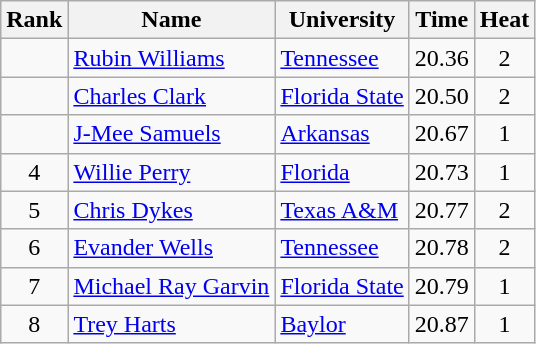<table class="wikitable sortable" style="text-align:center">
<tr>
<th>Rank</th>
<th>Name</th>
<th>University</th>
<th>Time</th>
<th>Heat</th>
</tr>
<tr>
<td></td>
<td align=left><a href='#'>Rubin Williams</a></td>
<td align=left><a href='#'>Tennessee</a></td>
<td>20.36</td>
<td>2</td>
</tr>
<tr>
<td></td>
<td align=left><a href='#'>Charles Clark</a></td>
<td align=left><a href='#'>Florida State</a></td>
<td>20.50</td>
<td>2</td>
</tr>
<tr>
<td></td>
<td align=left><a href='#'>J-Mee Samuels</a></td>
<td align=left><a href='#'>Arkansas</a></td>
<td>20.67</td>
<td>1</td>
</tr>
<tr>
<td>4</td>
<td align=left><a href='#'>Willie Perry</a></td>
<td align=left><a href='#'>Florida</a></td>
<td>20.73</td>
<td>1</td>
</tr>
<tr>
<td>5</td>
<td align=left><a href='#'>Chris Dykes</a></td>
<td align="left"><a href='#'>Texas A&M</a></td>
<td>20.77</td>
<td>2</td>
</tr>
<tr>
<td>6</td>
<td align=left><a href='#'>Evander Wells</a></td>
<td align="left"><a href='#'>Tennessee</a></td>
<td>20.78</td>
<td>2</td>
</tr>
<tr>
<td>7</td>
<td align=left><a href='#'>Michael Ray Garvin</a></td>
<td align=left><a href='#'>Florida State</a></td>
<td>20.79</td>
<td>1</td>
</tr>
<tr>
<td>8</td>
<td align=left><a href='#'>Trey Harts</a></td>
<td align="left"><a href='#'>Baylor</a></td>
<td>20.87</td>
<td>1</td>
</tr>
</table>
